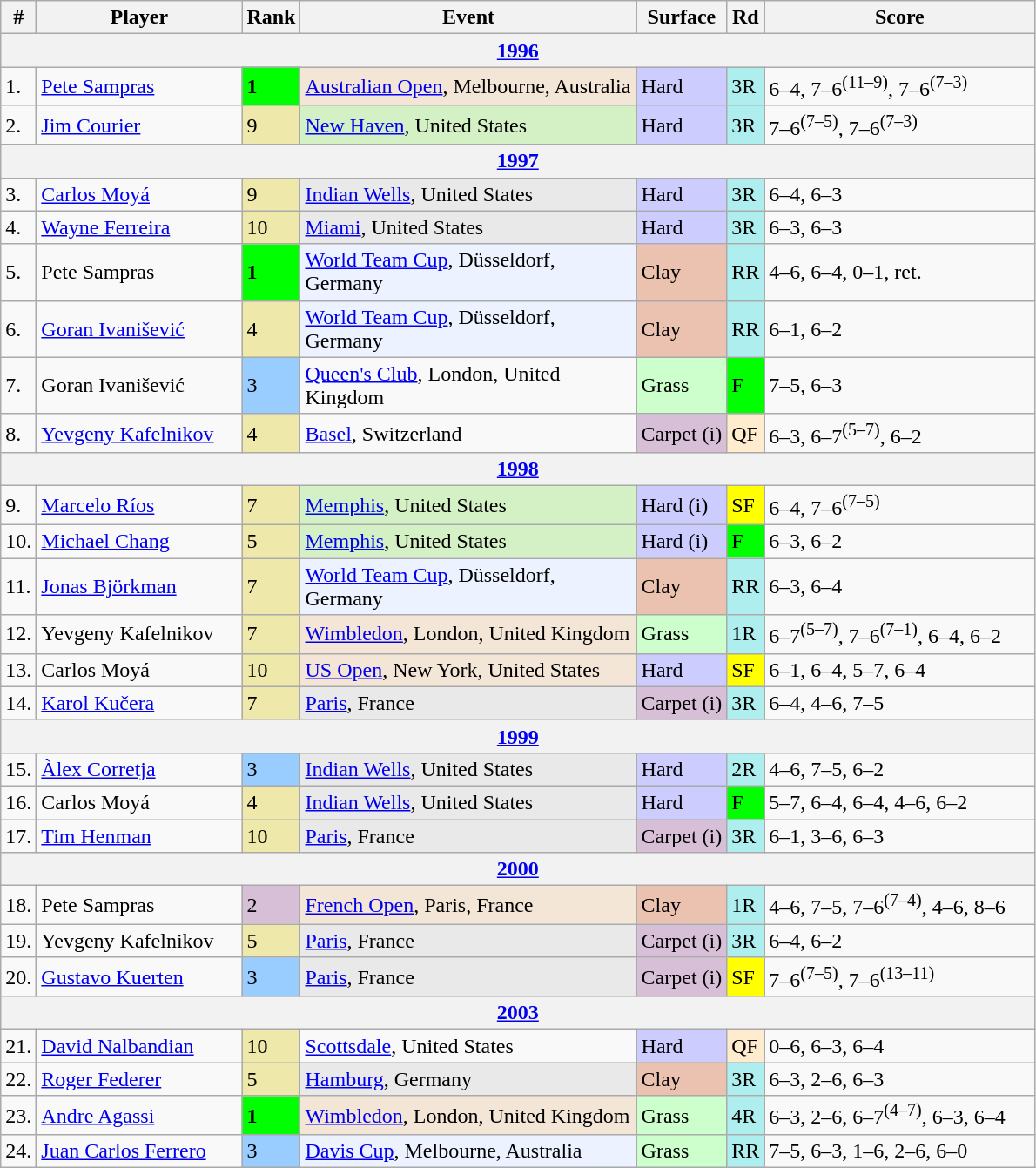<table class="wikitable sortable">
<tr>
<th>#</th>
<th width=150>Player</th>
<th>Rank</th>
<th width=250>Event</th>
<th>Surface</th>
<th>Rd</th>
<th width=200>Score</th>
</tr>
<tr>
<th colspan=8><a href='#'>1996</a></th>
</tr>
<tr>
<td>1.</td>
<td> <a href='#'>Pete Sampras</a></td>
<td bgcolor=lime><strong>1</strong></td>
<td bgcolor=f3e6d7><a href='#'>Australian Open</a>, Melbourne, Australia</td>
<td bgcolor=CCCCFF>Hard</td>
<td bgcolor=afeeee>3R</td>
<td>6–4, 7–6<sup>(11–9)</sup>, 7–6<sup>(7–3)</sup></td>
</tr>
<tr>
<td>2.</td>
<td> <a href='#'>Jim Courier</a></td>
<td bgcolor=EEE8AA>9</td>
<td bgcolor=d4f1c5><a href='#'>New Haven</a>, United States</td>
<td bgcolor=CCCCFF>Hard</td>
<td bgcolor=afeeee>3R</td>
<td>7–6<sup>(7–5)</sup>, 7–6<sup>(7–3)</sup></td>
</tr>
<tr>
<th colspan=8><a href='#'>1997</a></th>
</tr>
<tr>
<td>3.</td>
<td> <a href='#'>Carlos Moyá</a></td>
<td bgcolor=EEE8AA>9</td>
<td bgcolor=e9e9e9><a href='#'>Indian Wells</a>, United States</td>
<td bgcolor=CCCCFF>Hard</td>
<td bgcolor=afeeee>3R</td>
<td>6–4, 6–3</td>
</tr>
<tr>
<td>4.</td>
<td> <a href='#'>Wayne Ferreira</a></td>
<td bgcolor=EEE8AA>10</td>
<td bgcolor=e9e9e9><a href='#'>Miami</a>, United States</td>
<td bgcolor=CCCCFF>Hard</td>
<td bgcolor=afeeee>3R</td>
<td>6–3, 6–3</td>
</tr>
<tr>
<td>5.</td>
<td> Pete Sampras</td>
<td bgcolor=lime><strong>1</strong></td>
<td bgcolor=ECF2FF><a href='#'>World Team Cup</a>, Düsseldorf, Germany</td>
<td bgcolor=#ebc2af>Clay</td>
<td bgcolor=afeeee>RR</td>
<td>4–6, 6–4, 0–1, ret.</td>
</tr>
<tr>
<td>6.</td>
<td> <a href='#'>Goran Ivanišević</a></td>
<td bgcolor=EEE8AA>4</td>
<td bgcolor=ECF2FF><a href='#'>World Team Cup</a>, Düsseldorf, Germany</td>
<td bgcolor=#ebc2af>Clay</td>
<td bgcolor=afeeee>RR</td>
<td>6–1, 6–2</td>
</tr>
<tr>
<td>7.</td>
<td> Goran Ivanišević</td>
<td bgcolor=99ccff>3</td>
<td><a href='#'>Queen's Club</a>, London, United Kingdom</td>
<td bgcolor=#cfc>Grass</td>
<td bgcolor=lime>F</td>
<td>7–5, 6–3</td>
</tr>
<tr>
<td>8.</td>
<td> <a href='#'>Yevgeny Kafelnikov</a></td>
<td bgcolor=EEE8AA>4</td>
<td><a href='#'>Basel</a>, Switzerland</td>
<td bgcolor=thistle>Carpet (i)</td>
<td bgcolor=ffebcd>QF</td>
<td>6–3, 6–7<sup>(5–7)</sup>, 6–2</td>
</tr>
<tr>
<th colspan=8><a href='#'>1998</a></th>
</tr>
<tr>
<td>9.</td>
<td> <a href='#'>Marcelo Ríos</a></td>
<td bgcolor=EEE8AA>7</td>
<td bgcolor=d4f1c5><a href='#'>Memphis</a>, United States</td>
<td bgcolor=CCCCFF>Hard (i)</td>
<td bgcolor=yellow>SF</td>
<td>6–4, 7–6<sup>(7–5)</sup></td>
</tr>
<tr>
<td>10.</td>
<td> <a href='#'>Michael Chang</a></td>
<td bgcolor=EEE8AA>5</td>
<td bgcolor=d4f1c5><a href='#'>Memphis</a>, United States</td>
<td bgcolor=CCCCFF>Hard (i)</td>
<td bgcolor=lime>F</td>
<td>6–3, 6–2</td>
</tr>
<tr>
<td>11.</td>
<td> <a href='#'>Jonas Björkman</a></td>
<td bgcolor=EEE8AA>7</td>
<td bgcolor=ECF2FF><a href='#'>World Team Cup</a>, Düsseldorf, Germany</td>
<td bgcolor=#ebc2af>Clay</td>
<td bgcolor=afeeee>RR</td>
<td>6–3, 6–4</td>
</tr>
<tr>
<td>12.</td>
<td> Yevgeny Kafelnikov</td>
<td bgcolor=EEE8AA>7</td>
<td bgcolor=f3e6d7><a href='#'>Wimbledon</a>, London, United Kingdom</td>
<td bgcolor=#cfc>Grass</td>
<td bgcolor=afeeee>1R</td>
<td>6–7<sup>(5–7)</sup>, 7–6<sup>(7–1)</sup>, 6–4, 6–2</td>
</tr>
<tr>
<td>13.</td>
<td> Carlos Moyá</td>
<td bgcolor=EEE8AA>10</td>
<td bgcolor=f3e6d7><a href='#'>US Open</a>, New York, United States</td>
<td bgcolor=CCCCFF>Hard</td>
<td bgcolor=yellow>SF</td>
<td>6–1, 6–4, 5–7, 6–4</td>
</tr>
<tr>
<td>14.</td>
<td> <a href='#'>Karol Kučera</a></td>
<td bgcolor=EEE8AA>7</td>
<td bgcolor=e9e9e9><a href='#'>Paris</a>, France</td>
<td bgcolor=thistle>Carpet (i)</td>
<td bgcolor=afeeee>3R</td>
<td>6–4, 4–6, 7–5</td>
</tr>
<tr>
<th colspan=8><a href='#'>1999</a></th>
</tr>
<tr>
<td>15.</td>
<td> <a href='#'>Àlex Corretja</a></td>
<td bgcolor=99ccff>3</td>
<td bgcolor=e9e9e9><a href='#'>Indian Wells</a>, United States</td>
<td bgcolor=CCCCFF>Hard</td>
<td bgcolor=afeeee>2R</td>
<td>4–6, 7–5, 6–2</td>
</tr>
<tr>
<td>16.</td>
<td> Carlos Moyá</td>
<td bgcolor=EEE8AA>4</td>
<td bgcolor=e9e9e9><a href='#'>Indian Wells</a>, United States</td>
<td bgcolor=CCCCFF>Hard</td>
<td bgcolor=lime>F</td>
<td>5–7, 6–4, 6–4, 4–6, 6–2</td>
</tr>
<tr>
<td>17.</td>
<td> <a href='#'>Tim Henman</a></td>
<td bgcolor=EEE8AA>10</td>
<td bgcolor=e9e9e9><a href='#'>Paris</a>, France</td>
<td bgcolor=thistle>Carpet (i)</td>
<td bgcolor=afeeee>3R</td>
<td>6–1, 3–6, 6–3</td>
</tr>
<tr>
<th colspan=8><a href='#'>2000</a></th>
</tr>
<tr>
<td>18.</td>
<td> Pete Sampras</td>
<td bgcolor=thistle>2</td>
<td bgcolor=f3e6d7><a href='#'>French Open</a>, Paris, France</td>
<td bgcolor=#ebc2af>Clay</td>
<td bgcolor=afeeee>1R</td>
<td>4–6, 7–5, 7–6<sup>(7–4)</sup>, 4–6, 8–6</td>
</tr>
<tr>
<td>19.</td>
<td> Yevgeny Kafelnikov</td>
<td bgcolor=EEE8AA>5</td>
<td bgcolor=e9e9e9><a href='#'>Paris</a>, France</td>
<td bgcolor=thistle>Carpet (i)</td>
<td bgcolor=afeeee>3R</td>
<td>6–4, 6–2</td>
</tr>
<tr>
<td>20.</td>
<td> <a href='#'>Gustavo Kuerten</a></td>
<td bgcolor=99ccff>3</td>
<td bgcolor=e9e9e9><a href='#'>Paris</a>, France</td>
<td bgcolor=thistle>Carpet (i)</td>
<td bgcolor=yellow>SF</td>
<td>7–6<sup>(7–5)</sup>, 7–6<sup>(13–11)</sup></td>
</tr>
<tr>
<th colspan=8><a href='#'>2003</a></th>
</tr>
<tr>
<td>21.</td>
<td> <a href='#'>David Nalbandian</a></td>
<td bgcolor=EEE8AA>10</td>
<td><a href='#'>Scottsdale</a>, United States</td>
<td bgcolor=CCCCFF>Hard</td>
<td bgcolor=ffebcd>QF</td>
<td>0–6, 6–3, 6–4</td>
</tr>
<tr>
<td>22.</td>
<td> <a href='#'>Roger Federer</a></td>
<td bgcolor=EEE8AA>5</td>
<td bgcolor=e9e9e9><a href='#'>Hamburg</a>, Germany</td>
<td bgcolor=#ebc2af>Clay</td>
<td bgcolor=afeeee>3R</td>
<td>6–3, 2–6, 6–3</td>
</tr>
<tr>
<td>23.</td>
<td> <a href='#'>Andre Agassi</a></td>
<td bgcolor=lime><strong>1</strong></td>
<td bgcolor=f3e6d7><a href='#'>Wimbledon</a>, London, United Kingdom</td>
<td bgcolor=#cfc>Grass</td>
<td bgcolor=afeeee>4R</td>
<td>6–3, 2–6, 6–7<sup>(4–7)</sup>, 6–3, 6–4</td>
</tr>
<tr>
<td>24.</td>
<td> <a href='#'>Juan Carlos Ferrero</a></td>
<td bgcolor=99ccff>3</td>
<td bgcolor=ECF2FF><a href='#'>Davis Cup</a>, Melbourne, Australia</td>
<td bgcolor=#cfc>Grass</td>
<td bgcolor=afeeee>RR</td>
<td>7–5, 6–3, 1–6, 2–6, 6–0</td>
</tr>
</table>
